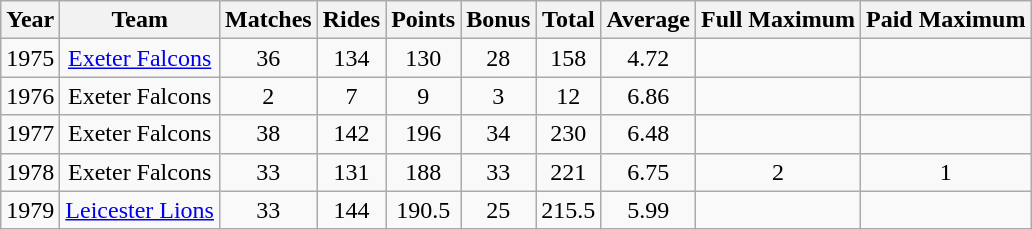<table class="wikitable" style="text-align:center;">
<tr>
<th>Year</th>
<th>Team</th>
<th>Matches</th>
<th>Rides</th>
<th>Points</th>
<th>Bonus</th>
<th>Total</th>
<th>Average</th>
<th>Full Maximum</th>
<th>Paid Maximum</th>
</tr>
<tr>
<td>1975</td>
<td><a href='#'>Exeter Falcons</a></td>
<td>36</td>
<td>134</td>
<td>130</td>
<td>28</td>
<td>158</td>
<td>4.72</td>
<td></td>
<td></td>
</tr>
<tr>
<td>1976</td>
<td>Exeter Falcons</td>
<td>2</td>
<td>7</td>
<td>9</td>
<td>3</td>
<td>12</td>
<td>6.86</td>
<td></td>
<td></td>
</tr>
<tr>
<td>1977</td>
<td>Exeter Falcons</td>
<td>38</td>
<td>142</td>
<td>196</td>
<td>34</td>
<td>230</td>
<td>6.48</td>
<td></td>
<td></td>
</tr>
<tr>
<td>1978</td>
<td>Exeter Falcons</td>
<td>33</td>
<td>131</td>
<td>188</td>
<td>33</td>
<td>221</td>
<td>6.75</td>
<td>2</td>
<td>1</td>
</tr>
<tr>
<td>1979</td>
<td><a href='#'>Leicester Lions</a></td>
<td>33</td>
<td>144</td>
<td>190.5</td>
<td>25</td>
<td>215.5</td>
<td>5.99</td>
<td></td>
<td></td>
</tr>
</table>
